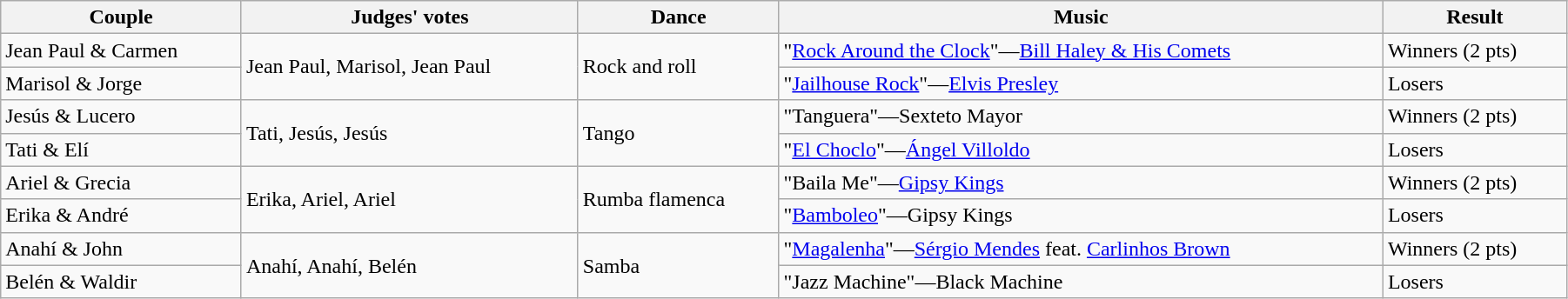<table class="wikitable sortable" style="width: 95%;">
<tr>
<th>Couple</th>
<th>Judges' votes</th>
<th>Dance</th>
<th>Music</th>
<th>Result</th>
</tr>
<tr>
<td>Jean Paul & Carmen</td>
<td rowspan=2>Jean Paul, Marisol, Jean Paul</td>
<td rowspan=2> Rock and roll</td>
<td>"<a href='#'>Rock Around the Clock</a>"—<a href='#'>Bill Haley & His Comets</a></td>
<td>Winners (2 pts)</td>
</tr>
<tr>
<td>Marisol & Jorge</td>
<td>"<a href='#'>Jailhouse Rock</a>"—<a href='#'>Elvis Presley</a></td>
<td>Losers</td>
</tr>
<tr>
<td>Jesús & Lucero</td>
<td rowspan=2>Tati, Jesús, Jesús</td>
<td rowspan=2> Tango</td>
<td>"Tanguera"—Sexteto Mayor</td>
<td>Winners (2 pts)</td>
</tr>
<tr>
<td>Tati & Elí</td>
<td>"<a href='#'>El Choclo</a>"—<a href='#'>Ángel Villoldo</a></td>
<td>Losers</td>
</tr>
<tr>
<td>Ariel & Grecia</td>
<td rowspan=2>Erika, Ariel, Ariel</td>
<td rowspan=2> Rumba flamenca</td>
<td>"Baila Me"—<a href='#'>Gipsy Kings</a></td>
<td>Winners (2 pts)</td>
</tr>
<tr>
<td>Erika & André</td>
<td>"<a href='#'>Bamboleo</a>"—Gipsy Kings</td>
<td>Losers</td>
</tr>
<tr>
<td>Anahí & John</td>
<td rowspan=2>Anahí, Anahí, Belén</td>
<td rowspan=2> Samba</td>
<td>"<a href='#'>Magalenha</a>"—<a href='#'>Sérgio Mendes</a> feat. <a href='#'>Carlinhos Brown</a></td>
<td>Winners (2 pts)</td>
</tr>
<tr>
<td>Belén & Waldir</td>
<td>"Jazz Machine"—Black Machine</td>
<td>Losers</td>
</tr>
</table>
